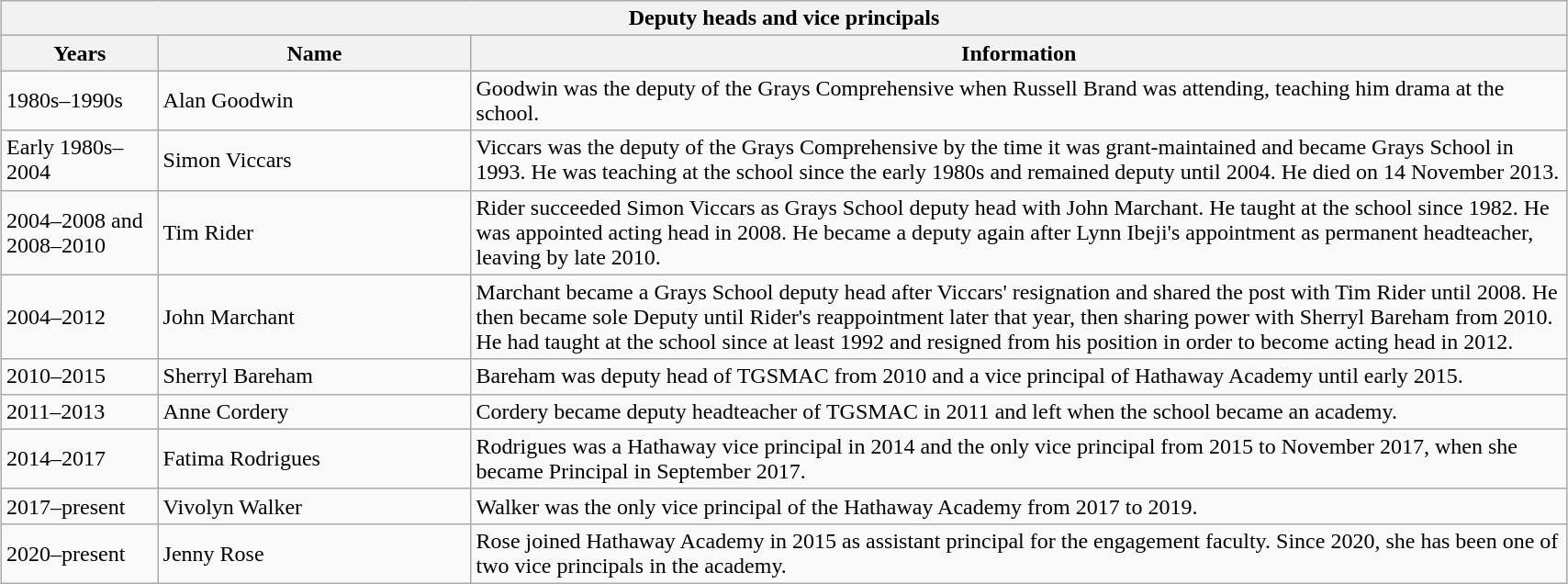<table class="wikitable mw-collapsible mw-collapsed" style="width:90%; margin:auto">
<tr>
<th colspan="3">Deputy heads and vice principals</th>
</tr>
<tr>
<th width="10%">Years</th>
<th width="20%">Name</th>
<th>Information</th>
</tr>
<tr>
<td>1980s–1990s</td>
<td>Alan Goodwin</td>
<td>Goodwin was the deputy of the Grays Comprehensive when Russell Brand was attending, teaching him drama at the school.</td>
</tr>
<tr>
<td>Early 1980s–2004</td>
<td>Simon Viccars</td>
<td>Viccars was the deputy of the Grays Comprehensive by the time it was grant-maintained and became Grays School in 1993. He was teaching at the school since the early 1980s and remained deputy until 2004. He died on 14 November 2013.</td>
</tr>
<tr>
<td>2004–2008 and 2008–2010</td>
<td>Tim Rider</td>
<td>Rider succeeded Simon Viccars as Grays School deputy head with John Marchant. He taught at the school since 1982. He was appointed acting head in 2008. He became a deputy again after Lynn Ibeji's appointment as permanent headteacher, leaving by late 2010.</td>
</tr>
<tr>
<td>2004–2012</td>
<td>John Marchant</td>
<td>Marchant became a Grays School deputy head after Viccars' resignation and shared the post with Tim Rider until 2008. He then became sole Deputy until Rider's reappointment later that year, then sharing power with Sherryl Bareham from 2010. He had taught at the school since at least 1992 and resigned from his position in order to become acting head in 2012.</td>
</tr>
<tr>
<td>2010–2015</td>
<td>Sherryl Bareham</td>
<td>Bareham was deputy head of TGSMAC from 2010 and a vice principal of Hathaway Academy until early 2015.</td>
</tr>
<tr>
<td>2011–2013</td>
<td>Anne Cordery</td>
<td>Cordery became deputy headteacher of TGSMAC in 2011 and left when the school became an academy.</td>
</tr>
<tr>
<td>2014–2017</td>
<td>Fatima Rodrigues</td>
<td>Rodrigues was a Hathaway vice principal in 2014 and the only vice principal from 2015 to November 2017, when she became Principal in September 2017.</td>
</tr>
<tr>
<td>2017–present</td>
<td>Vivolyn Walker</td>
<td>Walker was the only vice principal of the Hathaway Academy from 2017 to 2019.</td>
</tr>
<tr>
<td>2020–present</td>
<td>Jenny Rose</td>
<td>Rose joined Hathaway Academy in 2015 as assistant principal for the engagement faculty. Since 2020, she has been one of two vice principals in the academy.</td>
</tr>
</table>
